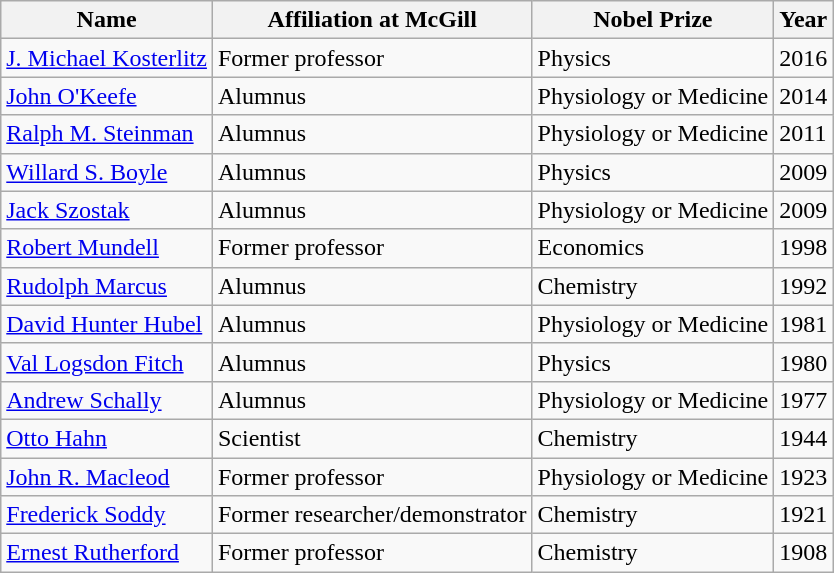<table class="wikitable">
<tr>
<th>Name</th>
<th>Affiliation at McGill</th>
<th>Nobel Prize</th>
<th>Year</th>
</tr>
<tr>
<td><a href='#'>J. Michael Kosterlitz</a></td>
<td>Former professor</td>
<td>Physics</td>
<td>2016</td>
</tr>
<tr>
<td><a href='#'>John O'Keefe</a></td>
<td>Alumnus</td>
<td>Physiology or Medicine</td>
<td>2014</td>
</tr>
<tr>
<td><a href='#'>Ralph M. Steinman</a></td>
<td>Alumnus</td>
<td>Physiology or Medicine</td>
<td>2011</td>
</tr>
<tr>
<td><a href='#'>Willard S. Boyle</a></td>
<td>Alumnus</td>
<td>Physics</td>
<td>2009</td>
</tr>
<tr>
<td><a href='#'>Jack Szostak</a></td>
<td>Alumnus</td>
<td>Physiology or Medicine</td>
<td>2009</td>
</tr>
<tr>
<td><a href='#'>Robert Mundell</a></td>
<td>Former professor</td>
<td>Economics</td>
<td>1998</td>
</tr>
<tr>
<td><a href='#'>Rudolph Marcus</a></td>
<td>Alumnus</td>
<td>Chemistry</td>
<td>1992</td>
</tr>
<tr>
<td><a href='#'>David Hunter Hubel</a></td>
<td>Alumnus</td>
<td>Physiology or Medicine</td>
<td>1981</td>
</tr>
<tr>
<td><a href='#'>Val Logsdon Fitch</a></td>
<td>Alumnus</td>
<td>Physics</td>
<td>1980</td>
</tr>
<tr>
<td><a href='#'>Andrew Schally</a></td>
<td>Alumnus</td>
<td>Physiology or Medicine</td>
<td>1977</td>
</tr>
<tr>
<td><a href='#'>Otto Hahn</a></td>
<td>Scientist</td>
<td>Chemistry</td>
<td>1944</td>
</tr>
<tr>
<td><a href='#'>John R. Macleod</a></td>
<td>Former professor</td>
<td>Physiology or Medicine</td>
<td>1923</td>
</tr>
<tr>
<td><a href='#'>Frederick Soddy</a></td>
<td>Former researcher/demonstrator</td>
<td>Chemistry</td>
<td>1921</td>
</tr>
<tr>
<td><a href='#'>Ernest Rutherford</a></td>
<td>Former professor</td>
<td>Chemistry</td>
<td>1908</td>
</tr>
</table>
